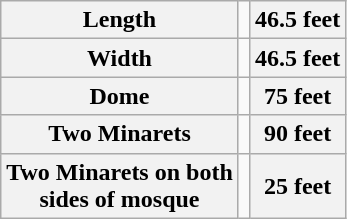<table class="wikitable">
<tr>
<th>Length</th>
<td></td>
<th>46.5 feet</th>
</tr>
<tr>
<th>Width</th>
<td></td>
<th>46.5 feet</th>
</tr>
<tr>
<th>Dome</th>
<td></td>
<th>75 feet</th>
</tr>
<tr>
<th>Two Minarets</th>
<td></td>
<th>90 feet</th>
</tr>
<tr>
<th>Two Minarets on both<br>sides of mosque</th>
<td></td>
<th>25 feet</th>
</tr>
</table>
